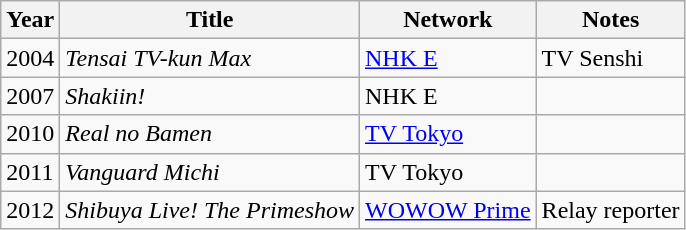<table class="wikitable">
<tr>
<th>Year</th>
<th>Title</th>
<th>Network</th>
<th>Notes</th>
</tr>
<tr>
<td>2004</td>
<td><em>Tensai TV-kun Max</em></td>
<td><a href='#'>NHK E</a></td>
<td>TV Senshi</td>
</tr>
<tr>
<td>2007</td>
<td><em>Shakiin!</em></td>
<td>NHK E</td>
<td></td>
</tr>
<tr>
<td>2010</td>
<td><em>Real no Bamen</em></td>
<td><a href='#'>TV Tokyo</a></td>
<td></td>
</tr>
<tr>
<td>2011</td>
<td><em>Vanguard Michi</em></td>
<td>TV Tokyo</td>
<td></td>
</tr>
<tr>
<td>2012</td>
<td><em>Shibuya Live! The Primeshow</em></td>
<td><a href='#'>WOWOW Prime</a></td>
<td>Relay reporter</td>
</tr>
</table>
